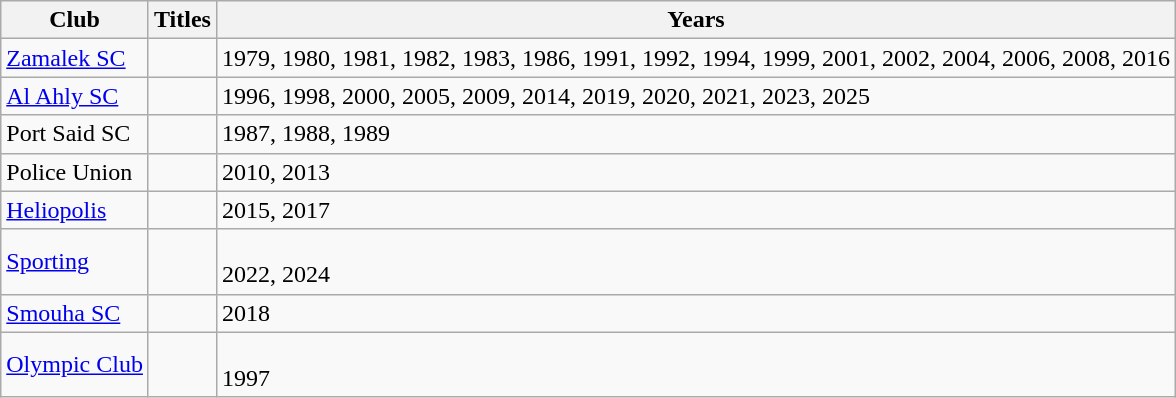<table class="wikitable">
<tr>
<th>Club</th>
<th>Titles</th>
<th>Years</th>
</tr>
<tr>
<td><a href='#'>Zamalek SC</a></td>
<td></td>
<td>1979, 1980, 1981, 1982, 1983, 1986, 1991, 1992, 1994, 1999, 2001, 2002, 2004, 2006, 2008, 2016</td>
</tr>
<tr>
<td><a href='#'>Al Ahly SC</a></td>
<td></td>
<td>1996, 1998, 2000, 2005, 2009, 2014, 2019, 2020, 2021, 2023, 2025</td>
</tr>
<tr>
<td>Port Said SC</td>
<td></td>
<td>1987, 1988, 1989</td>
</tr>
<tr>
<td>Police Union</td>
<td></td>
<td>2010, 2013</td>
</tr>
<tr>
<td><a href='#'>Heliopolis</a></td>
<td></td>
<td>2015, 2017</td>
</tr>
<tr>
<td><a href='#'>Sporting</a></td>
<td></td>
<td><br>2022, 2024</td>
</tr>
<tr>
<td><a href='#'>Smouha SC</a></td>
<td></td>
<td>2018</td>
</tr>
<tr>
<td><a href='#'>Olympic Club</a></td>
<td></td>
<td><br>1997</td>
</tr>
</table>
